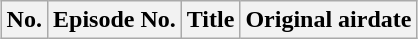<table class="wikitable plainrowheaders" style="width:400; margin:auto;">
<tr>
<th>No.</th>
<th>Episode No.</th>
<th>Title</th>
<th>Original airdate<br>




</th>
</tr>
</table>
